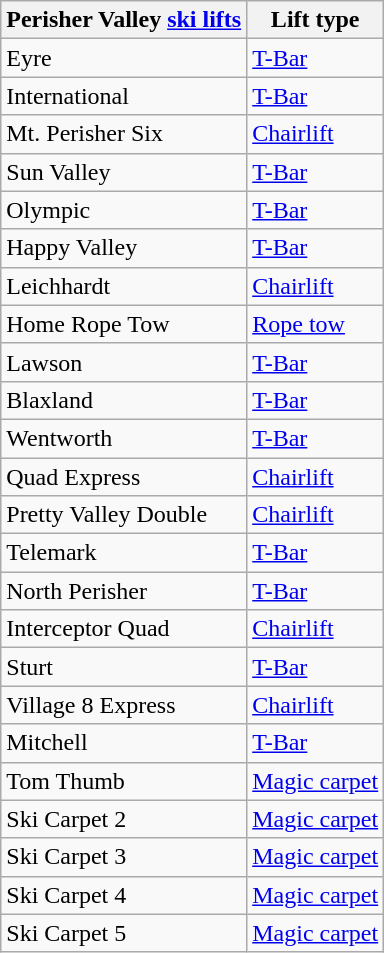<table class="wikitable">
<tr>
<th>Perisher Valley <a href='#'>ski lifts</a></th>
<th>Lift type</th>
</tr>
<tr>
<td>Eyre</td>
<td><a href='#'>T-Bar</a></td>
</tr>
<tr>
<td>International</td>
<td><a href='#'>T-Bar</a></td>
</tr>
<tr>
<td>Mt. Perisher Six</td>
<td><a href='#'>Chairlift</a></td>
</tr>
<tr>
<td>Sun Valley</td>
<td><a href='#'>T-Bar</a></td>
</tr>
<tr>
<td>Olympic</td>
<td><a href='#'>T-Bar</a></td>
</tr>
<tr>
<td>Happy Valley</td>
<td><a href='#'>T-Bar</a></td>
</tr>
<tr>
<td>Leichhardt</td>
<td><a href='#'>Chairlift</a></td>
</tr>
<tr>
<td>Home Rope Tow</td>
<td><a href='#'>Rope tow</a></td>
</tr>
<tr>
<td>Lawson</td>
<td><a href='#'>T-Bar</a></td>
</tr>
<tr>
<td>Blaxland</td>
<td><a href='#'>T-Bar</a></td>
</tr>
<tr>
<td>Wentworth</td>
<td><a href='#'>T-Bar</a></td>
</tr>
<tr>
<td>Quad Express</td>
<td><a href='#'>Chairlift</a></td>
</tr>
<tr>
<td>Pretty Valley Double</td>
<td><a href='#'>Chairlift</a></td>
</tr>
<tr>
<td>Telemark</td>
<td><a href='#'>T-Bar</a></td>
</tr>
<tr>
<td>North Perisher</td>
<td><a href='#'>T-Bar</a></td>
</tr>
<tr>
<td>Interceptor Quad</td>
<td><a href='#'>Chairlift</a></td>
</tr>
<tr>
<td>Sturt</td>
<td><a href='#'>T-Bar</a></td>
</tr>
<tr>
<td>Village 8 Express</td>
<td><a href='#'>Chairlift</a></td>
</tr>
<tr>
<td>Mitchell</td>
<td><a href='#'>T-Bar</a></td>
</tr>
<tr>
<td>Tom Thumb</td>
<td><a href='#'>Magic carpet</a></td>
</tr>
<tr>
<td>Ski Carpet 2</td>
<td><a href='#'>Magic carpet</a></td>
</tr>
<tr>
<td>Ski Carpet 3</td>
<td><a href='#'>Magic carpet</a></td>
</tr>
<tr>
<td>Ski Carpet 4</td>
<td><a href='#'>Magic carpet</a></td>
</tr>
<tr>
<td>Ski Carpet 5</td>
<td><a href='#'>Magic carpet</a></td>
</tr>
</table>
